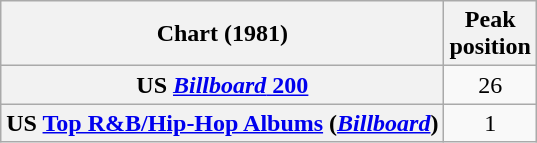<table class="wikitable sortable plainrowheaders" style="text-align:center">
<tr>
<th scope="col">Chart (1981)</th>
<th scope="col">Peak<br> position</th>
</tr>
<tr>
<th scope="row">US <a href='#'><em>Billboard</em> 200</a></th>
<td>26</td>
</tr>
<tr>
<th scope="row">US <a href='#'>Top R&B/Hip-Hop Albums</a> (<em><a href='#'>Billboard</a></em>)</th>
<td>1</td>
</tr>
</table>
